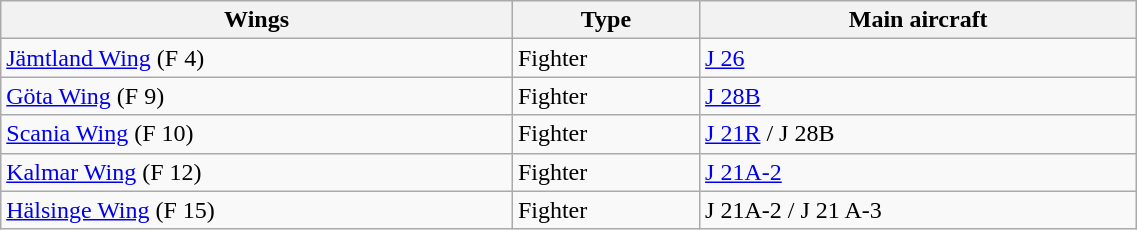<table class="wikitable" width="60%">
<tr>
<th>Wings</th>
<th>Type</th>
<th>Main aircraft</th>
</tr>
<tr>
<td><a href='#'>Jämtland Wing</a> (F 4)</td>
<td>Fighter</td>
<td><a href='#'>J 26</a></td>
</tr>
<tr>
<td><a href='#'>Göta Wing</a> (F 9)</td>
<td>Fighter</td>
<td><a href='#'>J 28B</a></td>
</tr>
<tr>
<td><a href='#'>Scania Wing</a> (F 10)</td>
<td>Fighter</td>
<td><a href='#'>J 21R</a> / J 28B</td>
</tr>
<tr>
<td><a href='#'>Kalmar Wing</a> (F 12)</td>
<td>Fighter</td>
<td><a href='#'>J 21A-2</a></td>
</tr>
<tr>
<td><a href='#'>Hälsinge Wing</a> (F 15)</td>
<td>Fighter</td>
<td>J 21A-2 / J 21 A-3</td>
</tr>
</table>
